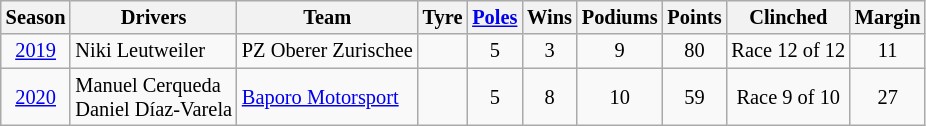<table class="sortable wikitable" style="font-size:85%; text-align:center;">
<tr>
<th scope="col">Season</th>
<th scope="col">Drivers</th>
<th scope="col">Team</th>
<th scope="col">Tyre</th>
<th scope="col"><a href='#'>Poles</a></th>
<th scope="col">Wins</th>
<th scope="col">Podiums</th>
<th scope="col">Points</th>
<th scope="col">Clinched</th>
<th scope="col">Margin</th>
</tr>
<tr>
<td><a href='#'>2019</a></td>
<td align="left"> Niki Leutweiler</td>
<td align="left"> PZ Oberer Zurischee</td>
<td></td>
<td>5</td>
<td>3</td>
<td>9</td>
<td>80</td>
<td>Race 12 of 12</td>
<td>11</td>
</tr>
<tr>
<td><a href='#'>2020</a></td>
<td align="left"> Manuel Cerqueda<br> Daniel Díaz-Varela</td>
<td align="left"> <a href='#'>Baporo Motorsport</a></td>
<td></td>
<td>5</td>
<td>8</td>
<td>10</td>
<td>59</td>
<td>Race 9 of 10</td>
<td>27</td>
</tr>
</table>
